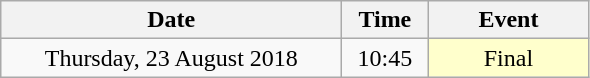<table class = "wikitable" style="text-align:center;">
<tr>
<th width=220>Date</th>
<th width=50>Time</th>
<th width=100>Event</th>
</tr>
<tr>
<td>Thursday, 23 August 2018</td>
<td>10:45</td>
<td bgcolor=ffffcc>Final</td>
</tr>
</table>
